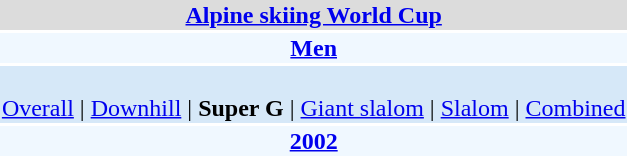<table align="right" class="toccolours" style="margin: 0 0 1em 1em;">
<tr>
<td colspan="2" align=center bgcolor=Gainsboro><strong><a href='#'>Alpine skiing World Cup</a></strong></td>
</tr>
<tr>
<td colspan="2" align=center bgcolor=AliceBlue><strong><a href='#'>Men</a></strong></td>
</tr>
<tr>
<td colspan="2" align=center bgcolor=D6E8F8><br><a href='#'>Overall</a> | 
<a href='#'>Downhill</a> | 
<strong>Super G</strong> | 
<a href='#'>Giant slalom</a> | 
<a href='#'>Slalom</a> | 
<a href='#'>Combined</a></td>
</tr>
<tr>
<td colspan="2" align=center bgcolor=AliceBlue><strong><a href='#'>2002</a></strong></td>
</tr>
</table>
